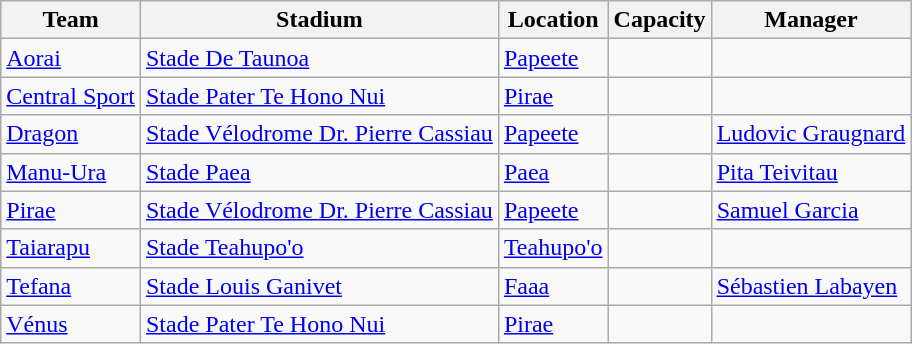<table class="wikitable">
<tr>
<th>Team</th>
<th>Stadium</th>
<th>Location</th>
<th>Capacity</th>
<th>Manager</th>
</tr>
<tr>
<td><a href='#'>Aorai</a></td>
<td><a href='#'>Stade De Taunoa</a></td>
<td><a href='#'>Papeete</a></td>
<td></td>
<td></td>
</tr>
<tr>
<td><a href='#'>Central Sport</a></td>
<td><a href='#'>Stade Pater Te Hono Nui</a></td>
<td><a href='#'>Pirae</a></td>
<td></td>
<td></td>
</tr>
<tr>
<td><a href='#'>Dragon</a></td>
<td><a href='#'>Stade Vélodrome Dr. Pierre Cassiau</a></td>
<td><a href='#'>Papeete</a></td>
<td></td>
<td><a href='#'>Ludovic Graugnard</a></td>
</tr>
<tr>
<td><a href='#'>Manu-Ura</a></td>
<td><a href='#'>Stade Paea</a></td>
<td><a href='#'>Paea</a></td>
<td></td>
<td><a href='#'>Pita Teivitau</a></td>
</tr>
<tr>
<td><a href='#'>Pirae</a></td>
<td><a href='#'>Stade Vélodrome Dr. Pierre Cassiau</a></td>
<td><a href='#'>Papeete</a></td>
<td></td>
<td><a href='#'>Samuel Garcia</a></td>
</tr>
<tr>
<td><a href='#'>Taiarapu</a></td>
<td><a href='#'>Stade Teahupo'o</a></td>
<td><a href='#'>Teahupo'o</a></td>
<td></td>
<td></td>
</tr>
<tr>
<td><a href='#'>Tefana</a></td>
<td><a href='#'>Stade Louis Ganivet</a></td>
<td><a href='#'>Faaa</a></td>
<td></td>
<td><a href='#'>Sébastien Labayen</a></td>
</tr>
<tr>
<td><a href='#'>Vénus</a></td>
<td><a href='#'>Stade Pater Te Hono Nui</a></td>
<td><a href='#'>Pirae</a></td>
<td></td>
<td></td>
</tr>
</table>
